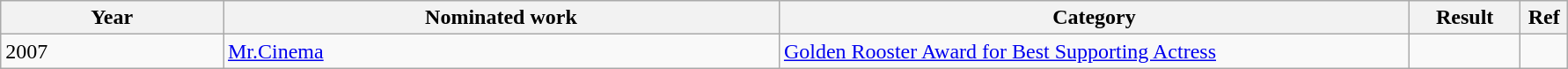<table class="wikitable"  width="94%">
<tr>
<th width="12%">Year</th>
<th width="30%">Nominated work</th>
<th width="34%">Category</th>
<th width="6%">Result</th>
<th width="2%">Ref</th>
</tr>
<tr>
<td>2007</td>
<td><a href='#'>Mr.Cinema</a></td>
<td><a href='#'>Golden Rooster Award for Best Supporting Actress</a></td>
<td></td>
<td></td>
</tr>
</table>
